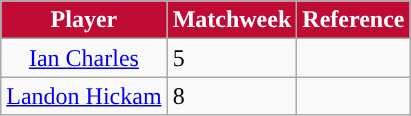<table class=wikitable>
<tr>
<th style="background:#BF0A34; color:#FFFFFF;">Player</th>
<th style="background:#BF0A34; color:#FFFFFF;">Matchweek</th>
<th style="background:#BF0A34; color:#FFFFFF;">Reference</th>
</tr>
<tr>
<td align=center> <a href='#'>Ian Charles</a></td>
<td>5</td>
<td></td>
</tr>
<tr>
<td align=center> <a href='#'>Landon Hickam</a></td>
<td>8</td>
<td></td>
</tr>
</table>
